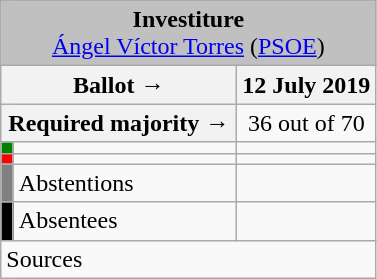<table class="wikitable" style="text-align:center;">
<tr>
<td colspan="3" align="center" bgcolor="#C0C0C0"><strong>Investiture</strong><br><a href='#'>Ángel Víctor Torres</a> (<a href='#'>PSOE</a>)</td>
</tr>
<tr>
<th colspan="2" width="150px">Ballot →</th>
<th>12 July 2019</th>
</tr>
<tr>
<th colspan="2">Required majority →</th>
<td>36 out of 70 </td>
</tr>
<tr>
<th width="1px" style="background:green;"></th>
<td align="left"></td>
<td></td>
</tr>
<tr>
<th style="background:red;"></th>
<td align="left"></td>
<td></td>
</tr>
<tr>
<th style="background:gray;"></th>
<td align="left">Abstentions</td>
<td></td>
</tr>
<tr>
<th style="background:black;"></th>
<td align="left">Absentees</td>
<td></td>
</tr>
<tr>
<td align="left" colspan="3">Sources</td>
</tr>
</table>
